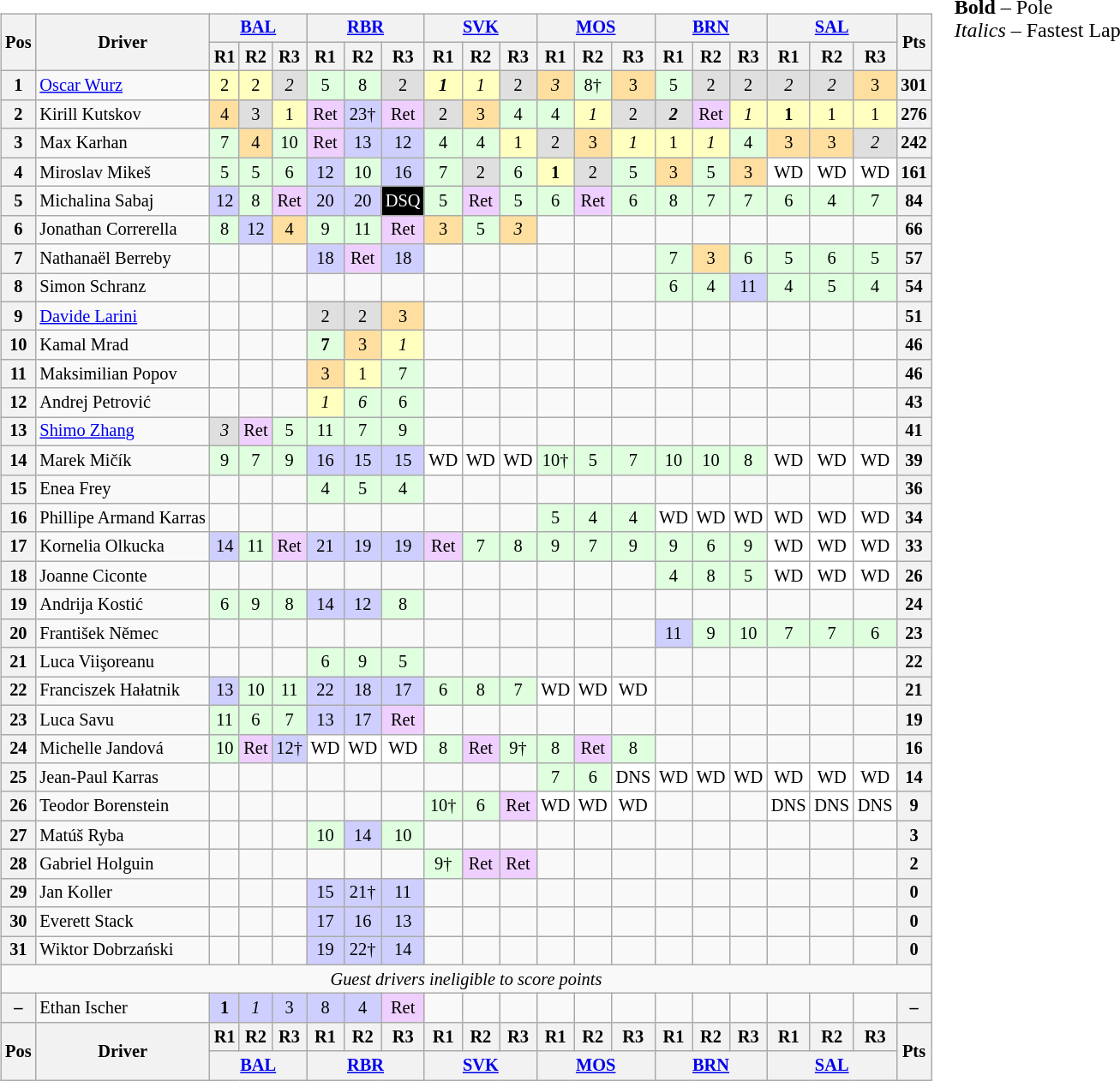<table>
<tr>
<td style="vertical-align:top"><br><table class="wikitable" style="font-size: 85%; text-align:center">
<tr>
<th rowspan=2>Pos</th>
<th rowspan=2>Driver</th>
<th colspan=3><a href='#'>BAL</a><br></th>
<th colspan=3><a href='#'>RBR</a><br></th>
<th colspan=3><a href='#'>SVK</a><br></th>
<th colspan=3><a href='#'>MOS</a><br></th>
<th colspan=3><a href='#'>BRN</a><br></th>
<th colspan=3><a href='#'>SAL</a><br></th>
<th rowspan=2>Pts</th>
</tr>
<tr>
<th>R1</th>
<th>R2</th>
<th>R3</th>
<th>R1</th>
<th>R2</th>
<th>R3</th>
<th>R1</th>
<th>R2</th>
<th>R3</th>
<th>R1</th>
<th>R2</th>
<th>R3</th>
<th>R1</th>
<th>R2</th>
<th>R3</th>
<th>R1</th>
<th>R2</th>
<th>R3</th>
</tr>
<tr>
<th>1</th>
<td style="text-align:left"> <a href='#'>Oscar Wurz</a></td>
<td style="background:#ffffbf">2</td>
<td style="background:#ffffbf">2</td>
<td style="background:#dfdfdf"><em>2</em></td>
<td style="background:#dfffdf">5</td>
<td style="background:#dfffdf">8</td>
<td style="background:#dfdfdf">2</td>
<td style="background:#ffffbf"><strong><em>1</em></strong></td>
<td style="background:#ffffbf"><em>1</em></td>
<td style="background:#dfdfdf">2</td>
<td style="background:#ffdf9f"><em>3</em></td>
<td style="background:#dfffdf">8†</td>
<td style="background:#ffdf9f">3</td>
<td style="background:#dfffdf">5</td>
<td style="background:#dfdfdf">2</td>
<td style="background:#dfdfdf">2</td>
<td style="background:#dfdfdf"><em>2</em></td>
<td style="background:#dfdfdf"><em>2</em></td>
<td style="background:#ffdf9f">3</td>
<th>301</th>
</tr>
<tr>
<th>2</th>
<td style="text-align:left"> Kirill Kutskov</td>
<td style="background:#ffdf9f">4</td>
<td style="background:#dfdfdf">3</td>
<td style="background:#ffffbf">1</td>
<td style="background:#efcfff">Ret</td>
<td style="background:#cfcfff">23†</td>
<td style="background:#efcfff">Ret</td>
<td style="background:#dfdfdf">2</td>
<td style="background:#ffdf9f">3</td>
<td style="background:#dfffdf">4</td>
<td style="background:#dfffdf">4</td>
<td style="background:#ffffbf"><em>1</em></td>
<td style="background:#dfdfdf">2</td>
<td style="background:#dfdfdf"><strong><em>2</em></strong></td>
<td style="background:#efcfff">Ret</td>
<td style="background:#ffffbf"><em>1</em></td>
<td style="background:#ffffbf"><strong>1</strong></td>
<td style="background:#ffffbf">1</td>
<td style="background:#ffffbf">1</td>
<th>276</th>
</tr>
<tr>
<th>3</th>
<td style="text-align:left"> Max Karhan</td>
<td style="background:#dfffdf">7</td>
<td style="background:#ffdf9f">4</td>
<td style="background:#dfffdf">10</td>
<td style="background:#efcfff">Ret</td>
<td style="background:#cfcfff">13</td>
<td style="background:#cfcfff">12</td>
<td style="background:#dfffdf">4</td>
<td style="background:#dfffdf">4</td>
<td style="background:#ffffbf">1</td>
<td style="background:#dfdfdf">2</td>
<td style="background:#ffdf9f">3</td>
<td style="background:#ffffbf"><em>1</em></td>
<td style="background:#ffffbf">1</td>
<td style="background:#ffffbf"><em>1</em></td>
<td style="background:#dfffdf">4</td>
<td style="background:#ffdf9f">3</td>
<td style="background:#ffdf9f">3</td>
<td style="background:#dfdfdf"><em>2</em></td>
<th>242</th>
</tr>
<tr>
<th>4</th>
<td style="text-align:left"> Miroslav Mikeš</td>
<td style="background:#dfffdf">5</td>
<td style="background:#dfffdf">5</td>
<td style="background:#dfffdf">6</td>
<td style="background:#cfcfff">12</td>
<td style="background:#dfffdf">10</td>
<td style="background:#cfcfff">16</td>
<td style="background:#dfffdf">7</td>
<td style="background:#dfdfdf">2</td>
<td style="background:#dfffdf">6</td>
<td style="background:#ffffbf"><strong>1</strong></td>
<td style="background:#dfdfdf">2</td>
<td style="background:#dfffdf">5</td>
<td style="background:#ffdf9f">3</td>
<td style="background:#dfffdf">5</td>
<td style="background:#ffdf9f">3</td>
<td style="background:#ffffff">WD</td>
<td style="background:#ffffff">WD</td>
<td style="background:#ffffff">WD</td>
<th>161</th>
</tr>
<tr>
<th>5</th>
<td style="text-align:left"> Michalina Sabaj</td>
<td style="background:#cfcfff">12</td>
<td style="background:#dfffdf">8</td>
<td style="background:#efcfff">Ret</td>
<td style="background:#cfcfff">20</td>
<td style="background:#cfcfff">20</td>
<td style="background:#000000; color:#ffffff">DSQ</td>
<td style="background:#dfffdf">5</td>
<td style="background:#efcfff">Ret</td>
<td style="background:#dfffdf">5</td>
<td style="background:#dfffdf">6</td>
<td style="background:#efcfff">Ret</td>
<td style="background:#dfffdf">6</td>
<td style="background:#dfffdf">8</td>
<td style="background:#dfffdf">7</td>
<td style="background:#dfffdf">7</td>
<td style="background:#dfffdf">6</td>
<td style="background:#dfffdf">4</td>
<td style="background:#dfffdf">7</td>
<th>84</th>
</tr>
<tr>
<th>6</th>
<td style="text-align:left"> Jonathan Correrella</td>
<td style="background:#dfffdf">8</td>
<td style="background:#cfcfff">12</td>
<td style="background:#ffdf9f">4</td>
<td style="background:#dfffdf">9</td>
<td style="background:#dfffdf">11</td>
<td style="background:#efcfff">Ret</td>
<td style="background:#ffdf9f">3</td>
<td style="background:#dfffdf">5</td>
<td style="background:#ffdf9f"><em>3</em></td>
<td></td>
<td></td>
<td></td>
<td></td>
<td></td>
<td></td>
<td></td>
<td></td>
<td></td>
<th>66</th>
</tr>
<tr>
<th>7</th>
<td style="text-align:left"> Nathanaël Berreby</td>
<td></td>
<td></td>
<td></td>
<td style="background:#cfcfff">18</td>
<td style="background:#efcfff">Ret</td>
<td style="background:#cfcfff">18</td>
<td></td>
<td></td>
<td></td>
<td></td>
<td></td>
<td></td>
<td style="background:#dfffdf">7</td>
<td style="background:#ffdf9f">3</td>
<td style="background:#dfffdf">6</td>
<td style="background:#dfffdf">5</td>
<td style="background:#dfffdf">6</td>
<td style="background:#dfffdf">5</td>
<th>57</th>
</tr>
<tr>
<th>8</th>
<td style="text-align:left"> Simon Schranz</td>
<td></td>
<td></td>
<td></td>
<td></td>
<td></td>
<td></td>
<td></td>
<td></td>
<td></td>
<td></td>
<td></td>
<td></td>
<td style="background:#dfffdf">6</td>
<td style="background:#dfffdf">4</td>
<td style="background:#cfcfff">11</td>
<td style="background:#dfffdf">4</td>
<td style="background:#dfffdf">5</td>
<td style="background:#dfffdf">4</td>
<th>54</th>
</tr>
<tr>
<th>9</th>
<td style="text-align:left"> <a href='#'>Davide Larini</a></td>
<td></td>
<td></td>
<td></td>
<td style="background:#dfdfdf">2</td>
<td style="background:#dfdfdf">2</td>
<td style="background:#ffdf9f">3</td>
<td></td>
<td></td>
<td></td>
<td></td>
<td></td>
<td></td>
<td></td>
<td></td>
<td></td>
<td></td>
<td></td>
<td></td>
<th>51</th>
</tr>
<tr>
<th>10</th>
<td style="text-align:left"> Kamal Mrad</td>
<td></td>
<td></td>
<td></td>
<td style="background:#dfffdf"><strong>7</strong></td>
<td style="background:#ffdf9f">3</td>
<td style="background:#ffffbf"><em>1</em></td>
<td></td>
<td></td>
<td></td>
<td></td>
<td></td>
<td></td>
<td></td>
<td></td>
<td></td>
<td></td>
<td></td>
<td></td>
<th>46</th>
</tr>
<tr>
<th>11</th>
<td style="text-align:left"> Maksimilian Popov</td>
<td></td>
<td></td>
<td></td>
<td style="background:#ffdf9f">3</td>
<td style="background:#ffffbf">1</td>
<td style="background:#dfffdf">7</td>
<td></td>
<td></td>
<td></td>
<td></td>
<td></td>
<td></td>
<td></td>
<td></td>
<td></td>
<td></td>
<td></td>
<td></td>
<th>46</th>
</tr>
<tr>
<th>12</th>
<td style="text-align:left"> Andrej Petrović</td>
<td></td>
<td></td>
<td></td>
<td style="background:#ffffbf"><em>1</em></td>
<td style="background:#dfffdf"><em>6</em></td>
<td style="background:#dfffdf">6</td>
<td></td>
<td></td>
<td></td>
<td></td>
<td></td>
<td></td>
<td></td>
<td></td>
<td></td>
<td></td>
<td></td>
<td></td>
<th>43</th>
</tr>
<tr>
<th>13</th>
<td style="text-align:left"> <a href='#'>Shimo Zhang</a></td>
<td style="background:#dfdfdf"><em>3</em></td>
<td style="background:#efcfff">Ret</td>
<td style="background:#dfffdf">5</td>
<td style="background:#dfffdf">11</td>
<td style="background:#dfffdf">7</td>
<td style="background:#dfffdf">9</td>
<td></td>
<td></td>
<td></td>
<td></td>
<td></td>
<td></td>
<td></td>
<td></td>
<td></td>
<td></td>
<td></td>
<td></td>
<th>41</th>
</tr>
<tr>
<th>14</th>
<td style="text-align:left"> Marek Mičík</td>
<td style="background:#dfffdf">9</td>
<td style="background:#dfffdf">7</td>
<td style="background:#dfffdf">9</td>
<td style="background:#cfcfff">16</td>
<td style="background:#cfcfff">15</td>
<td style="background:#cfcfff">15</td>
<td style="background:#ffffff">WD</td>
<td style="background:#ffffff">WD</td>
<td style="background:#ffffff">WD</td>
<td style="background:#dfffdf">10†</td>
<td style="background:#dfffdf">5</td>
<td style="background:#dfffdf">7</td>
<td style="background:#dfffdf">10</td>
<td style="background:#dfffdf">10</td>
<td style="background:#dfffdf">8</td>
<td style="background:#ffffff">WD</td>
<td style="background:#ffffff">WD</td>
<td style="background:#ffffff">WD</td>
<th>39</th>
</tr>
<tr>
<th>15</th>
<td style="text-align:left"> Enea Frey</td>
<td></td>
<td></td>
<td></td>
<td style="background:#dfffdf">4</td>
<td style="background:#dfffdf">5</td>
<td style="background:#dfffdf">4</td>
<td></td>
<td></td>
<td></td>
<td></td>
<td></td>
<td></td>
<td></td>
<td></td>
<td></td>
<td></td>
<td></td>
<td></td>
<th>36</th>
</tr>
<tr>
<th>16</th>
<td style="text-align:left" nowrap=""> Phillipe Armand Karras</td>
<td></td>
<td></td>
<td></td>
<td></td>
<td></td>
<td></td>
<td></td>
<td></td>
<td></td>
<td style="background:#dfffdf">5</td>
<td style="background:#dfffdf">4</td>
<td style="background:#dfffdf">4</td>
<td style="background:#ffffff">WD</td>
<td style="background:#ffffff">WD</td>
<td style="background:#ffffff">WD</td>
<td style="background:#ffffff">WD</td>
<td style="background:#ffffff">WD</td>
<td style="background:#ffffff">WD</td>
<th>34</th>
</tr>
<tr>
<th>17</th>
<td style="text-align:left"> Kornelia Olkucka</td>
<td style="background:#cfcfff">14</td>
<td style="background:#dfffdf">11</td>
<td style="background:#efcfff">Ret</td>
<td style="background:#cfcfff">21</td>
<td style="background:#cfcfff">19</td>
<td style="background:#cfcfff">19</td>
<td style="background:#efcfff">Ret</td>
<td style="background:#dfffdf">7</td>
<td style="background:#dfffdf">8</td>
<td style="background:#dfffdf">9</td>
<td style="background:#dfffdf">7</td>
<td style="background:#dfffdf">9</td>
<td style="background:#dfffdf">9</td>
<td style="background:#dfffdf">6</td>
<td style="background:#dfffdf">9</td>
<td style="background:#ffffff">WD</td>
<td style="background:#ffffff">WD</td>
<td style="background:#ffffff">WD</td>
<th>33</th>
</tr>
<tr>
<th>18</th>
<td style="text-align:left"> Joanne Ciconte</td>
<td></td>
<td></td>
<td></td>
<td></td>
<td></td>
<td></td>
<td></td>
<td></td>
<td></td>
<td></td>
<td></td>
<td></td>
<td style="background:#dfffdf">4</td>
<td style="background:#dfffdf">8</td>
<td style="background:#dfffdf">5</td>
<td style="background:#ffffff">WD</td>
<td style="background:#ffffff">WD</td>
<td style="background:#ffffff">WD</td>
<th>26</th>
</tr>
<tr>
<th>19</th>
<td style="text-align:left"> Andrija Kostić</td>
<td style="background:#dfffdf">6</td>
<td style="background:#dfffdf">9</td>
<td style="background:#dfffdf">8</td>
<td style="background:#cfcfff">14</td>
<td style="background:#cfcfff">12</td>
<td style="background:#dfffdf">8</td>
<td></td>
<td></td>
<td></td>
<td></td>
<td></td>
<td></td>
<td></td>
<td></td>
<td></td>
<td></td>
<td></td>
<td></td>
<th>24</th>
</tr>
<tr>
<th>20</th>
<td style="text-align:left"> František Němec</td>
<td></td>
<td></td>
<td></td>
<td></td>
<td></td>
<td></td>
<td></td>
<td></td>
<td></td>
<td></td>
<td></td>
<td></td>
<td style="background:#cfcfff">11</td>
<td style="background:#dfffdf">9</td>
<td style="background:#dfffdf">10</td>
<td style="background:#dfffdf">7</td>
<td style="background:#dfffdf">7</td>
<td style="background:#dfffdf">6</td>
<th>23</th>
</tr>
<tr>
<th>21</th>
<td style="text-align:left"> Luca Viişoreanu</td>
<td></td>
<td></td>
<td></td>
<td style="background:#dfffdf">6</td>
<td style="background:#dfffdf">9</td>
<td style="background:#dfffdf">5</td>
<td></td>
<td></td>
<td></td>
<td></td>
<td></td>
<td></td>
<td></td>
<td></td>
<td></td>
<td></td>
<td></td>
<td></td>
<th>22</th>
</tr>
<tr>
<th>22</th>
<td style="text-align:left"> Franciszek Hałatnik</td>
<td style="background:#cfcfff">13</td>
<td style="background:#dfffdf">10</td>
<td style="background:#dfffdf">11</td>
<td style="background:#cfcfff">22</td>
<td style="background:#cfcfff">18</td>
<td style="background:#cfcfff">17</td>
<td style="background:#dfffdf">6</td>
<td style="background:#dfffdf">8</td>
<td style="background:#dfffdf">7</td>
<td style="background:#ffffff">WD</td>
<td style="background:#ffffff">WD</td>
<td style="background:#ffffff">WD</td>
<td></td>
<td></td>
<td></td>
<td></td>
<td></td>
<td></td>
<th>21</th>
</tr>
<tr>
<th>23</th>
<td style="text-align:left"> Luca Savu</td>
<td style="background:#dfffdf">11</td>
<td style="background:#dfffdf">6</td>
<td style="background:#dfffdf">7</td>
<td style="background:#cfcfff">13</td>
<td style="background:#cfcfff">17</td>
<td style="background:#efcfff">Ret</td>
<td></td>
<td></td>
<td></td>
<td></td>
<td></td>
<td></td>
<td></td>
<td></td>
<td></td>
<td></td>
<td></td>
<td></td>
<th>19</th>
</tr>
<tr>
<th>24</th>
<td style="text-align:left"> Michelle Jandová</td>
<td style="background:#dfffdf">10</td>
<td style="background:#efcfff">Ret</td>
<td style="background:#cfcfff">12†</td>
<td style="background:#ffffff">WD</td>
<td style="background:#ffffff">WD</td>
<td style="background:#ffffff">WD</td>
<td style="background:#dfffdf">8</td>
<td style="background:#efcfff">Ret</td>
<td style="background:#dfffdf">9†</td>
<td style="background:#dfffdf">8</td>
<td style="background:#efcfff">Ret</td>
<td style="background:#dfffdf">8</td>
<td></td>
<td></td>
<td></td>
<td></td>
<td></td>
<td></td>
<th>16</th>
</tr>
<tr>
<th>25</th>
<td style="text-align:left"> Jean-Paul Karras</td>
<td></td>
<td></td>
<td></td>
<td></td>
<td></td>
<td></td>
<td></td>
<td></td>
<td></td>
<td style="background:#dfffdf">7</td>
<td style="background:#dfffdf">6</td>
<td style="background:#ffffff">DNS</td>
<td style="background:#ffffff">WD</td>
<td style="background:#ffffff">WD</td>
<td style="background:#ffffff">WD</td>
<td style="background:#ffffff">WD</td>
<td style="background:#ffffff">WD</td>
<td style="background:#ffffff">WD</td>
<th>14</th>
</tr>
<tr>
<th>26</th>
<td style="text-align:left"> Teodor Borenstein</td>
<td></td>
<td></td>
<td></td>
<td></td>
<td></td>
<td></td>
<td style="background:#dfffdf">10†</td>
<td style="background:#dfffdf">6</td>
<td style="background:#efcfff">Ret</td>
<td style="background:#ffffff">WD</td>
<td style="background:#ffffff">WD</td>
<td style="background:#ffffff">WD</td>
<td></td>
<td></td>
<td></td>
<td style="background:#ffffff">DNS</td>
<td style="background:#ffffff">DNS</td>
<td style="background:#ffffff">DNS</td>
<th>9</th>
</tr>
<tr>
<th>27</th>
<td style="text-align:left"> Matúš Ryba</td>
<td></td>
<td></td>
<td></td>
<td style="background:#dfffdf">10</td>
<td style="background:#cfcfff">14</td>
<td style="background:#dfffdf">10</td>
<td></td>
<td></td>
<td></td>
<td></td>
<td></td>
<td></td>
<td></td>
<td></td>
<td></td>
<td></td>
<td></td>
<td></td>
<th>3</th>
</tr>
<tr>
<th>28</th>
<td style="text-align:left"> Gabriel Holguin</td>
<td></td>
<td></td>
<td></td>
<td></td>
<td></td>
<td></td>
<td style="background:#dfffdf">9†</td>
<td style="background:#efcfff">Ret</td>
<td style="background:#efcfff">Ret</td>
<td></td>
<td></td>
<td></td>
<td></td>
<td></td>
<td></td>
<td></td>
<td></td>
<td></td>
<th>2</th>
</tr>
<tr>
<th>29</th>
<td style="text-align:left"> Jan Koller</td>
<td></td>
<td></td>
<td></td>
<td style="background:#cfcfff">15</td>
<td style="background:#cfcfff">21†</td>
<td style="background:#cfcfff">11</td>
<td></td>
<td></td>
<td></td>
<td></td>
<td></td>
<td></td>
<td></td>
<td></td>
<td></td>
<td></td>
<td></td>
<td></td>
<th>0</th>
</tr>
<tr>
<th>30</th>
<td style="text-align:left"> Everett Stack</td>
<td></td>
<td></td>
<td></td>
<td style="background:#cfcfff">17</td>
<td style="background:#cfcfff">16</td>
<td style="background:#cfcfff">13</td>
<td></td>
<td></td>
<td></td>
<td></td>
<td></td>
<td></td>
<td></td>
<td></td>
<td></td>
<td></td>
<td></td>
<td></td>
<th>0</th>
</tr>
<tr>
<th>31</th>
<td style="text-align:left"> Wiktor Dobrzański</td>
<td></td>
<td></td>
<td></td>
<td style="background:#cfcfff">19</td>
<td style="background:#cfcfff">22†</td>
<td style="background:#cfcfff">14</td>
<td></td>
<td></td>
<td></td>
<td></td>
<td></td>
<td></td>
<td></td>
<td></td>
<td></td>
<td></td>
<td></td>
<td></td>
<th>0</th>
</tr>
<tr>
<td colspan=21><em>Guest drivers ineligible to score points</em></td>
</tr>
<tr>
<th>–</th>
<td style="text-align:left"> Ethan Ischer</td>
<td style="background:#cfcfff"><strong>1</strong></td>
<td style="background:#cfcfff"><em>1</em></td>
<td style="background:#cfcfff">3</td>
<td style="background:#cfcfff">8</td>
<td style="background:#cfcfff">4</td>
<td style="background:#efcfff">Ret</td>
<td></td>
<td></td>
<td></td>
<td></td>
<td></td>
<td></td>
<td></td>
<td></td>
<td></td>
<td></td>
<td></td>
<td></td>
<th>–</th>
</tr>
<tr>
<th rowspan=2>Pos</th>
<th rowspan=2>Driver</th>
<th>R1</th>
<th>R2</th>
<th>R3</th>
<th>R1</th>
<th>R2</th>
<th>R3</th>
<th>R1</th>
<th>R2</th>
<th>R3</th>
<th>R1</th>
<th>R2</th>
<th>R3</th>
<th>R1</th>
<th>R2</th>
<th>R3</th>
<th>R1</th>
<th>R2</th>
<th>R3</th>
<th rowspan=2>Pts</th>
</tr>
<tr>
<th colspan=3><a href='#'>BAL</a><br></th>
<th colspan=3><a href='#'>RBR</a><br></th>
<th colspan=3><a href='#'>SVK</a><br></th>
<th colspan=3><a href='#'>MOS</a><br></th>
<th colspan=3><a href='#'>BRN</a><br></th>
<th colspan=3><a href='#'>SAL</a><br></th>
</tr>
</table>
</td>
<td style="vertical-align:top"><br><span><strong>Bold</strong> – Pole<br><em>Italics</em> – Fastest Lap</span></td>
</tr>
</table>
